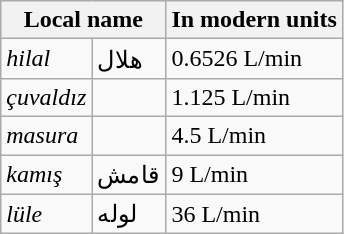<table class="wikitable">
<tr>
<th colspan="2">Local name</th>
<th>In modern units</th>
</tr>
<tr>
<td><em>hilal</em></td>
<td>هلال</td>
<td>0.6526 L/min</td>
</tr>
<tr>
<td><em>çuvaldız</em></td>
<td></td>
<td>1.125 L/min</td>
</tr>
<tr>
<td><em>masura</em></td>
<td></td>
<td>4.5 L/min</td>
</tr>
<tr>
<td><em>kamış</em></td>
<td>قامش</td>
<td>9 L/min</td>
</tr>
<tr>
<td><em>lüle</em></td>
<td>لوله</td>
<td>36 L/min</td>
</tr>
</table>
